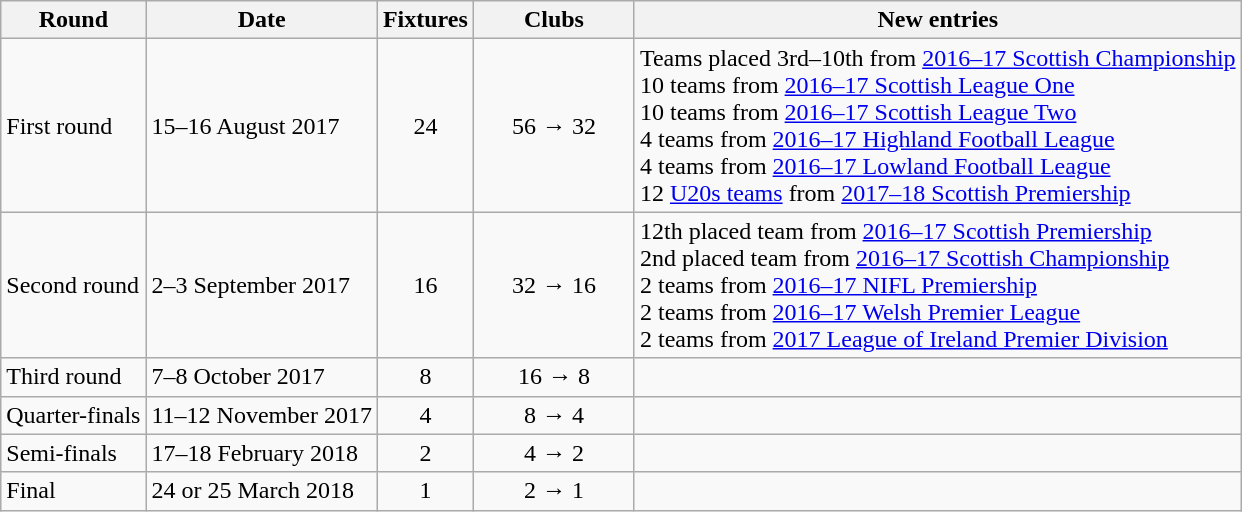<table class="wikitable">
<tr>
<th>Round</th>
<th>Date</th>
<th>Fixtures</th>
<th width=100>Clubs</th>
<th>New entries</th>
</tr>
<tr align=center>
<td align=left>First round</td>
<td align=left>15–16 August 2017</td>
<td>24</td>
<td>56 → 32</td>
<td align=left>Teams placed 3rd–10th from <a href='#'>2016–17 Scottish Championship</a> <br> 10 teams from <a href='#'>2016–17 Scottish League One</a> <br> 10 teams from <a href='#'>2016–17 Scottish League Two</a> <br> 4 teams from <a href='#'>2016–17 Highland Football League</a> <br> 4 teams from <a href='#'>2016–17 Lowland Football League</a> <br>  12 <a href='#'>U20s teams</a> from <a href='#'>2017–18 Scottish Premiership</a></td>
</tr>
<tr align=center>
<td align=left>Second round</td>
<td align=left>2–3 September 2017</td>
<td>16</td>
<td>32 → 16</td>
<td align=left>12th placed team from <a href='#'>2016–17 Scottish Premiership</a> <br> 2nd placed team from <a href='#'>2016–17 Scottish Championship</a> <br> 2 teams from <a href='#'>2016–17 NIFL Premiership</a> <br> 2 teams from <a href='#'>2016–17 Welsh Premier League</a> <br> 2 teams from <a href='#'>2017 League of Ireland Premier Division</a></td>
</tr>
<tr align=center>
<td align=left>Third round</td>
<td align=left>7–8 October 2017</td>
<td>8</td>
<td>16 → 8</td>
<td></td>
</tr>
<tr align=center>
<td align=left>Quarter-finals</td>
<td align=left>11–12 November 2017</td>
<td>4</td>
<td>8 → 4</td>
<td></td>
</tr>
<tr align=center>
<td align=left>Semi-finals</td>
<td align=left>17–18 February 2018</td>
<td>2</td>
<td>4 → 2</td>
<td></td>
</tr>
<tr align=center>
<td align=left>Final</td>
<td align=left>24 or 25 March 2018</td>
<td>1</td>
<td>2 → 1</td>
<td></td>
</tr>
</table>
